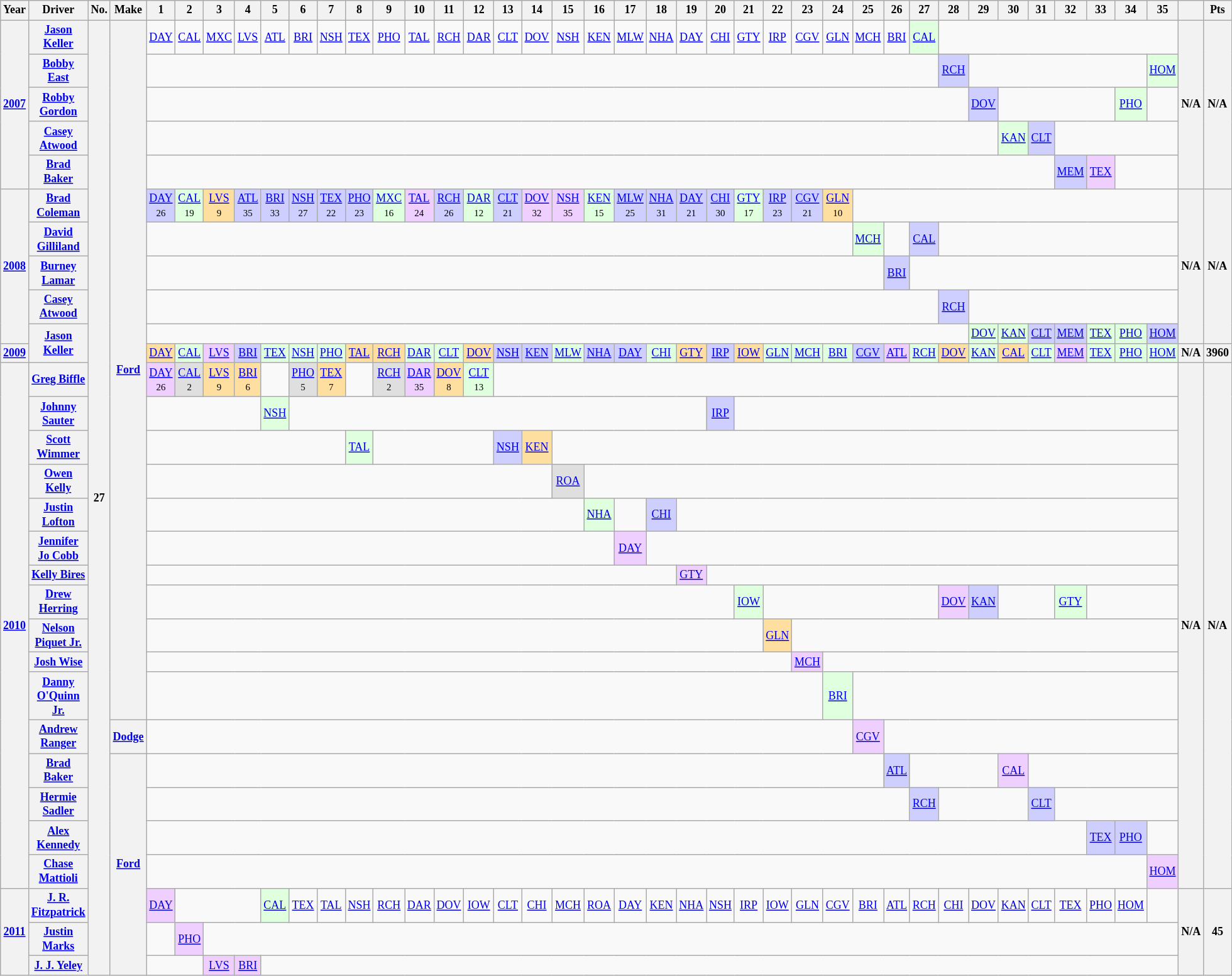<table class="wikitable" style="text-align:center; font-size:75%">
<tr>
<th>Year</th>
<th>Driver</th>
<th>No.</th>
<th>Make</th>
<th>1</th>
<th>2</th>
<th>3</th>
<th>4</th>
<th>5</th>
<th>6</th>
<th>7</th>
<th>8</th>
<th>9</th>
<th>10</th>
<th>11</th>
<th>12</th>
<th>13</th>
<th>14</th>
<th>15</th>
<th>16</th>
<th>17</th>
<th>18</th>
<th>19</th>
<th>20</th>
<th>21</th>
<th>22</th>
<th>23</th>
<th>24</th>
<th>25</th>
<th>26</th>
<th>27</th>
<th>28</th>
<th>29</th>
<th>30</th>
<th>31</th>
<th>32</th>
<th>33</th>
<th>34</th>
<th>35</th>
<th></th>
<th>Pts</th>
</tr>
<tr>
<th rowspan=5><a href='#'>2007</a></th>
<th><a href='#'>Jason Keller</a></th>
<th rowspan=32>27</th>
<th rowspan=22><a href='#'>Ford</a></th>
<td><a href='#'>DAY</a></td>
<td><a href='#'>CAL</a></td>
<td><a href='#'>MXC</a></td>
<td><a href='#'>LVS</a></td>
<td><a href='#'>ATL</a></td>
<td><a href='#'>BRI</a></td>
<td><a href='#'>NSH</a></td>
<td><a href='#'>TEX</a></td>
<td><a href='#'>PHO</a></td>
<td><a href='#'>TAL</a></td>
<td><a href='#'>RCH</a></td>
<td><a href='#'>DAR</a></td>
<td><a href='#'>CLT</a></td>
<td><a href='#'>DOV</a></td>
<td><a href='#'>NSH</a></td>
<td><a href='#'>KEN</a></td>
<td><a href='#'>MLW</a></td>
<td><a href='#'>NHA</a></td>
<td><a href='#'>DAY</a></td>
<td><a href='#'>CHI</a></td>
<td><a href='#'>GTY</a></td>
<td><a href='#'>IRP</a></td>
<td><a href='#'>CGV</a></td>
<td><a href='#'>GLN</a></td>
<td><a href='#'>MCH</a></td>
<td><a href='#'>BRI</a></td>
<td style="background:#DFFFDF;"><a href='#'>CAL</a><br></td>
<td colspan=8></td>
<th rowspan=5>N/A</th>
<th rowspan=5>N/A</th>
</tr>
<tr>
<th><a href='#'>Bobby East</a></th>
<td colspan=27></td>
<td style="background:#CFCFFF;"><a href='#'>RCH</a><br></td>
<td colspan=6></td>
<td style="background:#DFFFDF;"><a href='#'>HOM</a><br></td>
</tr>
<tr>
<th><a href='#'>Robby Gordon</a></th>
<td colspan=28></td>
<td style="background:#CFCFFF;"><a href='#'>DOV</a><br></td>
<td colspan=4></td>
<td style="background:#DFFFDF;"><a href='#'>PHO</a><br></td>
<td></td>
</tr>
<tr>
<th><a href='#'>Casey Atwood</a></th>
<td colspan=29></td>
<td style="background:#DFFFDF;"><a href='#'>KAN</a><br></td>
<td style="background:#CFCFFF;"><a href='#'>CLT</a><br></td>
<td colspan=4></td>
</tr>
<tr>
<th><a href='#'>Brad Baker</a></th>
<td colspan=31></td>
<td style="background:#CFCFFF;"><a href='#'>MEM</a><br></td>
<td style="background:#EFCFFF;"><a href='#'>TEX</a><br></td>
<td colspan=2></td>
</tr>
<tr>
<th rowspan=5><a href='#'>2008</a></th>
<th><a href='#'>Brad Coleman</a></th>
<td style="background:#CFCFFF;"><a href='#'>DAY</a><br><small>26</small></td>
<td style="background:#DFFFDF;"><a href='#'>CAL</a><br><small>19</small></td>
<td style="background:#FFDF9F;"><a href='#'>LVS</a><br><small>9</small></td>
<td style="background:#CFCFFF;"><a href='#'>ATL</a><br><small>35</small></td>
<td style="background:#CFCFFF;"><a href='#'>BRI</a><br><small>33</small></td>
<td style="background:#CFCFFF;"><a href='#'>NSH</a><br><small>27</small></td>
<td style="background:#CFCFFF;"><a href='#'>TEX</a><br><small>22</small></td>
<td style="background:#CFCFFF;"><a href='#'>PHO</a><br><small>23</small></td>
<td style="background:#DFFFDF;"><a href='#'>MXC</a><br><small>16</small></td>
<td style="background:#EFCFFF;"><a href='#'>TAL</a><br><small>24</small></td>
<td style="background:#CFCFFF;"><a href='#'>RCH</a><br><small>26</small></td>
<td style="background:#DFFFDF;"><a href='#'>DAR</a><br><small>12</small></td>
<td style="background:#CFCFFF;"><a href='#'>CLT</a><br><small>21</small></td>
<td style="background:#EFCFFF;"><a href='#'>DOV</a><br><small>32</small></td>
<td style="background:#EFCFFF;"><a href='#'>NSH</a><br><small>35</small></td>
<td style="background:#DFFFDF;"><a href='#'>KEN</a><br><small>15</small></td>
<td style="background:#CFCFFF;"><a href='#'>MLW</a><br><small>25</small></td>
<td style="background:#CFCFFF;"><a href='#'>NHA</a><br><small>31</small></td>
<td style="background:#CFCFFF;"><a href='#'>DAY</a><br><small>21</small></td>
<td style="background:#CFCFFF;"><a href='#'>CHI</a><br><small>30</small></td>
<td style="background:#DFFFDF;"><a href='#'>GTY</a><br><small>17</small></td>
<td style="background:#CFCFFF;"><a href='#'>IRP</a><br><small>23</small></td>
<td style="background:#CFCFFF;"><a href='#'>CGV</a><br><small>21</small></td>
<td style="background:#FFDF9F;"><a href='#'>GLN</a><br><small>10</small></td>
<td colspan=11></td>
<th rowspan=5>N/A</th>
<th rowspan=5>N/A</th>
</tr>
<tr>
<th><a href='#'>David Gilliland</a></th>
<td colspan=24></td>
<td style="background:#DFFFDF;"><a href='#'>MCH</a><br></td>
<td></td>
<td style="background:#CFCFFF;"><a href='#'>CAL</a><br></td>
<td colspan=8></td>
</tr>
<tr>
<th><a href='#'>Burney Lamar</a></th>
<td colspan=25></td>
<td style="background:#CFCFFF;"><a href='#'>BRI</a><br></td>
<td colspan=9></td>
</tr>
<tr>
<th><a href='#'>Casey Atwood</a></th>
<td colspan=27></td>
<td style="background:#CFCFFF;"><a href='#'>RCH</a><br></td>
<td colspan=7></td>
</tr>
<tr>
<th rowspan=2><a href='#'>Jason Keller</a></th>
<td colspan=28></td>
<td style="background:#DFFFDF;"><a href='#'>DOV</a><br></td>
<td style="background:#DFFFDF;"><a href='#'>KAN</a><br></td>
<td style="background:#CFCFFF;"><a href='#'>CLT</a><br></td>
<td style="background:#CFCFFF;"><a href='#'>MEM</a><br></td>
<td style="background:#DFFFDF;"><a href='#'>TEX</a><br></td>
<td style="background:#DFFFDF;"><a href='#'>PHO</a><br></td>
<td style="background:#CFCFFF;"><a href='#'>HOM</a><br></td>
</tr>
<tr>
<th><a href='#'>2009</a></th>
<td style="background:#FFDF9F;"><a href='#'>DAY</a><br></td>
<td style="background:#DFFFDF;"><a href='#'>CAL</a><br></td>
<td style="background:#EFCFFF;"><a href='#'>LVS</a><br></td>
<td style="background:#CFCFFF;"><a href='#'>BRI</a><br></td>
<td style="background:#DFFFDF;"><a href='#'>TEX</a><br></td>
<td style="background:#DFFFDF;"><a href='#'>NSH</a><br></td>
<td style="background:#DFFFDF;"><a href='#'>PHO</a><br></td>
<td style="background:#FFDF9F;"><a href='#'>TAL</a><br></td>
<td style="background:#FFDF9F;"><a href='#'>RCH</a><br></td>
<td style="background:#DFFFDF;"><a href='#'>DAR</a><br></td>
<td style="background:#DFFFDF;"><a href='#'>CLT</a><br></td>
<td style="background:#FFDF9F;"><a href='#'>DOV</a><br></td>
<td style="background:#CFCFFF;"><a href='#'>NSH</a><br></td>
<td style="background:#CFCFFF;"><a href='#'>KEN</a><br></td>
<td style="background:#DFFFDF;"><a href='#'>MLW</a><br></td>
<td style="background:#CFCFFF;"><a href='#'>NHA</a><br></td>
<td style="background:#CFCFFF;"><a href='#'>DAY</a><br></td>
<td style="background:#DFFFDF;"><a href='#'>CHI</a><br></td>
<td style="background:#FFDF9F;"><a href='#'>GTY</a><br></td>
<td style="background:#CFCFFF;"><a href='#'>IRP</a><br></td>
<td style="background:#FFDF9F;"><a href='#'>IOW</a><br></td>
<td style="background:#DFFFDF;"><a href='#'>GLN</a><br></td>
<td style="background:#DFFFDF;"><a href='#'>MCH</a><br></td>
<td style="background:#DFFFDF;"><a href='#'>BRI</a><br></td>
<td style="background:#CFCFFF;"><a href='#'>CGV</a><br></td>
<td style="background:#EFCFFF;"><a href='#'>ATL</a><br></td>
<td style="background:#DFFFDF;"><a href='#'>RCH</a><br></td>
<td style="background:#FFDF9F;"><a href='#'>DOV</a><br></td>
<td style="background:#DFFFDF;"><a href='#'>KAN</a><br></td>
<td style="background:#FFDF9F;"><a href='#'>CAL</a><br></td>
<td style="background:#DFFFDF;"><a href='#'>CLT</a><br></td>
<td style="background:#EFCFFF;"><a href='#'>MEM</a><br></td>
<td style="background:#DFFFDF;"><a href='#'>TEX</a><br></td>
<td style="background:#DFFFDF;"><a href='#'>PHO</a><br></td>
<td style="background:#DFFFDF;"><a href='#'>HOM</a><br></td>
<th>N/A</th>
<th>3960</th>
</tr>
<tr>
<th rowspan=16><a href='#'>2010</a></th>
<th><a href='#'>Greg Biffle</a></th>
<td style="background:#EFCFFF;"><a href='#'>DAY</a><br><small>26</small></td>
<td style="background:#DFDFDF;"><a href='#'>CAL</a><br><small>2</small></td>
<td style="background:#FFDF9F;"><a href='#'>LVS</a><br><small>9</small></td>
<td style="background:#FFDF9F;"><a href='#'>BRI</a><br><small>6</small></td>
<td></td>
<td style="background:#DFDFDF;"><a href='#'>PHO</a><br><small>5</small></td>
<td style="background:#FFDF9F;"><a href='#'>TEX</a><br><small>7</small></td>
<td></td>
<td style="background:#DFDFDF;"><a href='#'>RCH</a><br><small>2</small></td>
<td style="background:#EFCFFF;"><a href='#'>DAR</a><br><small>35</small></td>
<td style="background:#FFDF9F;"><a href='#'>DOV</a><br><small>8</small></td>
<td style="background:#DFFFDF;"><a href='#'>CLT</a><br><small>13</small></td>
<td colspan=23></td>
<th rowspan=16>N/A</th>
<th rowspan=16>N/A</th>
</tr>
<tr>
<th><a href='#'>Johnny Sauter</a></th>
<td colspan=4></td>
<td style="background:#DFFFDF;"><a href='#'>NSH</a><br></td>
<td colspan=14></td>
<td style="background:#CFCFFF;"><a href='#'>IRP</a><br></td>
<td colspan=15></td>
</tr>
<tr>
<th><a href='#'>Scott Wimmer</a></th>
<td colspan=7></td>
<td style="background:#DFFFDF;"><a href='#'>TAL</a><br></td>
<td colspan=4></td>
<td style="background:#CFCFFF;"><a href='#'>NSH</a><br></td>
<td style="background:#FFDF9F;"><a href='#'>KEN</a><br></td>
<td colspan=21></td>
</tr>
<tr>
<th><a href='#'>Owen Kelly</a></th>
<td colspan=14></td>
<td style="background:#DFDFDF;"><a href='#'>ROA</a><br></td>
<td colspan=20></td>
</tr>
<tr>
<th><a href='#'>Justin Lofton</a></th>
<td colspan=15></td>
<td style="background:#DFFFDF;"><a href='#'>NHA</a><br></td>
<td></td>
<td style="background:#CFCFFF;"><a href='#'>CHI</a><br></td>
<td colspan=17></td>
</tr>
<tr>
<th><a href='#'>Jennifer Jo Cobb</a></th>
<td colspan=16></td>
<td style="background:#EFCFFF;"><a href='#'>DAY</a><br></td>
<td colspan=18></td>
</tr>
<tr>
<th><a href='#'>Kelly Bires</a></th>
<td colspan=18></td>
<td style="background:#EFCFFF;"><a href='#'>GTY</a><br></td>
<td colspan=16></td>
</tr>
<tr>
<th><a href='#'>Drew Herring</a></th>
<td colspan=20></td>
<td style="background:#DFFFDF;"><a href='#'>IOW</a><br></td>
<td colspan=6></td>
<td style="background:#EFCFFF;"><a href='#'>DOV</a><br></td>
<td style="background:#CFCFFF;"><a href='#'>KAN</a><br></td>
<td colspan=2></td>
<td style="background:#DFFFDF;"><a href='#'>GTY</a><br></td>
<td colspan=3></td>
</tr>
<tr>
<th><a href='#'>Nelson Piquet Jr.</a></th>
<td colspan=21></td>
<td style="background:#FFDF9F;"><a href='#'>GLN</a><br></td>
<td colspan=13></td>
</tr>
<tr>
<th><a href='#'>Josh Wise</a></th>
<td colspan=22></td>
<td style="background:#EFCFFF;"><a href='#'>MCH</a><br></td>
<td colspan=12></td>
</tr>
<tr>
<th><a href='#'>Danny O'Quinn Jr.</a></th>
<td colspan=23></td>
<td style="background:#DFFFDF;"><a href='#'>BRI</a><br></td>
<td colspan=11></td>
</tr>
<tr>
<th><a href='#'>Andrew Ranger</a></th>
<th><a href='#'>Dodge</a></th>
<td colspan=24></td>
<td style="background:#EFCFFF;"><a href='#'>CGV</a><br></td>
<td colspan=10></td>
</tr>
<tr>
<th><a href='#'>Brad Baker</a></th>
<th rowspan=7><a href='#'>Ford</a></th>
<td colspan=25></td>
<td style="background:#CFCFFF;"><a href='#'>ATL</a><br></td>
<td colspan=3></td>
<td style="background:#EFCFFF;"><a href='#'>CAL</a><br></td>
<td colspan=5></td>
</tr>
<tr>
<th><a href='#'>Hermie Sadler</a></th>
<td colspan=26></td>
<td style="background:#CFCFFF;"><a href='#'>RCH</a><br></td>
<td colspan=3></td>
<td style="background:#CFCFFF;"><a href='#'>CLT</a><br></td>
<td colspan=4></td>
</tr>
<tr>
<th><a href='#'>Alex Kennedy</a></th>
<td colspan=32></td>
<td style="background:#CFCFFF;"><a href='#'>TEX</a><br></td>
<td style="background:#CFCFFF;"><a href='#'>PHO</a><br></td>
<td></td>
</tr>
<tr>
<th><a href='#'>Chase Mattioli</a></th>
<td colspan=34></td>
<td style="background:#EFCFFF;"><a href='#'>HOM</a><br></td>
</tr>
<tr>
<th rowspan=3><a href='#'>2011</a></th>
<th><a href='#'>J. R. Fitzpatrick</a></th>
<td style="background:#EFCFFF;"><a href='#'>DAY</a><br></td>
<td colspan=3></td>
<td style="background:#DFFFDF;"><a href='#'>CAL</a><br></td>
<td><a href='#'>TEX</a></td>
<td><a href='#'>TAL</a></td>
<td><a href='#'>NSH</a></td>
<td><a href='#'>RCH</a></td>
<td><a href='#'>DAR</a></td>
<td><a href='#'>DOV</a></td>
<td><a href='#'>IOW</a></td>
<td><a href='#'>CLT</a></td>
<td><a href='#'>CHI</a></td>
<td><a href='#'>MCH</a></td>
<td><a href='#'>ROA</a></td>
<td><a href='#'>DAY</a></td>
<td><a href='#'>KEN</a></td>
<td><a href='#'>NHA</a></td>
<td><a href='#'>NSH</a></td>
<td><a href='#'>IRP</a></td>
<td><a href='#'>IOW</a></td>
<td><a href='#'>GLN</a></td>
<td><a href='#'>CGV</a></td>
<td><a href='#'>BRI</a></td>
<td><a href='#'>ATL</a></td>
<td><a href='#'>RCH</a></td>
<td><a href='#'>CHI</a></td>
<td><a href='#'>DOV</a></td>
<td><a href='#'>KAN</a></td>
<td><a href='#'>CLT</a></td>
<td><a href='#'>TEX</a></td>
<td><a href='#'>PHO</a></td>
<td><a href='#'>HOM</a></td>
<td></td>
<th rowspan=3>N/A</th>
<th rowspan=3>45</th>
</tr>
<tr>
<th><a href='#'>Justin Marks</a></th>
<td></td>
<td style="background:#EFCFFF;"><a href='#'>PHO</a><br></td>
<td colspan=33></td>
</tr>
<tr>
<th><a href='#'>J. J. Yeley</a></th>
<td colspan=2></td>
<td style="background:#EFCFFF;"><a href='#'>LVS</a><br></td>
<td style="background:#EFCFFF;"><a href='#'>BRI</a><br></td>
<td colspan=31></td>
</tr>
</table>
